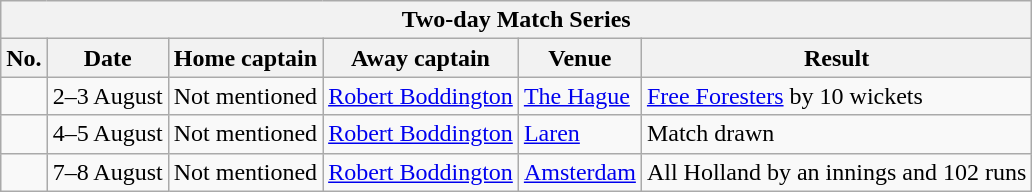<table class="wikitable">
<tr>
<th colspan="9">Two-day Match Series</th>
</tr>
<tr>
<th>No.</th>
<th>Date</th>
<th>Home captain</th>
<th>Away captain</th>
<th>Venue</th>
<th>Result</th>
</tr>
<tr>
<td></td>
<td>2–3 August</td>
<td>Not mentioned</td>
<td><a href='#'>Robert Boddington</a></td>
<td><a href='#'>The Hague</a></td>
<td><a href='#'>Free Foresters</a> by 10 wickets</td>
</tr>
<tr>
<td></td>
<td>4–5 August</td>
<td>Not mentioned</td>
<td><a href='#'>Robert Boddington</a></td>
<td><a href='#'>Laren</a></td>
<td>Match drawn</td>
</tr>
<tr>
<td></td>
<td>7–8 August</td>
<td>Not mentioned</td>
<td><a href='#'>Robert Boddington</a></td>
<td><a href='#'>Amsterdam</a></td>
<td>All Holland by an innings and 102 runs</td>
</tr>
</table>
